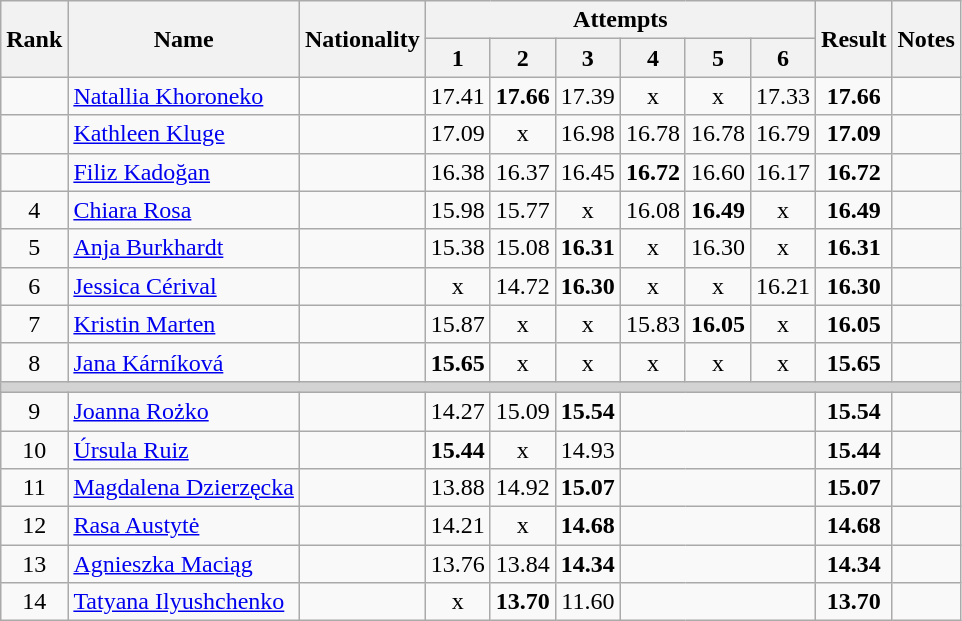<table class="wikitable sortable" style="text-align:center">
<tr>
<th rowspan=2>Rank</th>
<th rowspan=2>Name</th>
<th rowspan=2>Nationality</th>
<th colspan=6>Attempts</th>
<th rowspan=2>Result</th>
<th rowspan=2>Notes</th>
</tr>
<tr>
<th>1</th>
<th>2</th>
<th>3</th>
<th>4</th>
<th>5</th>
<th>6</th>
</tr>
<tr>
<td></td>
<td align=left><a href='#'>Natallia Khoroneko</a></td>
<td align=left></td>
<td>17.41</td>
<td><strong>17.66</strong></td>
<td>17.39</td>
<td>x</td>
<td>x</td>
<td>17.33</td>
<td><strong>17.66</strong></td>
<td></td>
</tr>
<tr>
<td></td>
<td align=left><a href='#'>Kathleen Kluge</a></td>
<td align=left></td>
<td>17.09</td>
<td>x</td>
<td>16.98</td>
<td>16.78</td>
<td>16.78</td>
<td>16.79</td>
<td><strong>17.09</strong></td>
<td></td>
</tr>
<tr>
<td></td>
<td align=left><a href='#'>Filiz Kadoğan</a></td>
<td align=left></td>
<td>16.38</td>
<td>16.37</td>
<td>16.45</td>
<td><strong>16.72</strong></td>
<td>16.60</td>
<td>16.17</td>
<td><strong>16.72</strong></td>
<td></td>
</tr>
<tr>
<td>4</td>
<td align=left><a href='#'>Chiara Rosa</a></td>
<td align=left></td>
<td>15.98</td>
<td>15.77</td>
<td>x</td>
<td>16.08</td>
<td><strong>16.49</strong></td>
<td>x</td>
<td><strong>16.49</strong></td>
<td></td>
</tr>
<tr>
<td>5</td>
<td align=left><a href='#'>Anja Burkhardt</a></td>
<td align=left></td>
<td>15.38</td>
<td>15.08</td>
<td><strong>16.31</strong></td>
<td>x</td>
<td>16.30</td>
<td>x</td>
<td><strong>16.31</strong></td>
<td></td>
</tr>
<tr>
<td>6</td>
<td align=left><a href='#'>Jessica Cérival</a></td>
<td align=left></td>
<td>x</td>
<td>14.72</td>
<td><strong>16.30</strong></td>
<td>x</td>
<td>x</td>
<td>16.21</td>
<td><strong>16.30</strong></td>
<td></td>
</tr>
<tr>
<td>7</td>
<td align=left><a href='#'>Kristin Marten</a></td>
<td align=left></td>
<td>15.87</td>
<td>x</td>
<td>x</td>
<td>15.83</td>
<td><strong>16.05</strong></td>
<td>x</td>
<td><strong>16.05</strong></td>
<td></td>
</tr>
<tr>
<td>8</td>
<td align=left><a href='#'>Jana Kárníková</a></td>
<td align=left></td>
<td><strong>15.65</strong></td>
<td>x</td>
<td>x</td>
<td>x</td>
<td>x</td>
<td>x</td>
<td><strong>15.65</strong></td>
<td></td>
</tr>
<tr>
<td colspan=11 bgcolor=lightgray></td>
</tr>
<tr>
<td>9</td>
<td align=left><a href='#'>Joanna Rożko</a></td>
<td align=left></td>
<td>14.27</td>
<td>15.09</td>
<td><strong>15.54</strong></td>
<td colspan=3></td>
<td><strong>15.54</strong></td>
<td></td>
</tr>
<tr>
<td>10</td>
<td align=left><a href='#'>Úrsula Ruiz</a></td>
<td align=left></td>
<td><strong>15.44</strong></td>
<td>x</td>
<td>14.93</td>
<td colspan=3></td>
<td><strong>15.44</strong></td>
<td></td>
</tr>
<tr>
<td>11</td>
<td align=left><a href='#'>Magdalena Dzierzęcka</a></td>
<td align=left></td>
<td>13.88</td>
<td>14.92</td>
<td><strong>15.07</strong></td>
<td colspan=3></td>
<td><strong>15.07</strong></td>
<td></td>
</tr>
<tr>
<td>12</td>
<td align=left><a href='#'>Rasa Austytė</a></td>
<td align=left></td>
<td>14.21</td>
<td>x</td>
<td><strong>14.68</strong></td>
<td colspan=3></td>
<td><strong>14.68</strong></td>
<td></td>
</tr>
<tr>
<td>13</td>
<td align=left><a href='#'>Agnieszka Maciąg</a></td>
<td align=left></td>
<td>13.76</td>
<td>13.84</td>
<td><strong>14.34</strong></td>
<td colspan=3></td>
<td><strong>14.34</strong></td>
<td></td>
</tr>
<tr>
<td>14</td>
<td align=left><a href='#'>Tatyana Ilyushchenko</a></td>
<td align=left></td>
<td>x</td>
<td><strong>13.70</strong></td>
<td>11.60</td>
<td colspan=3></td>
<td><strong>13.70</strong></td>
<td></td>
</tr>
</table>
